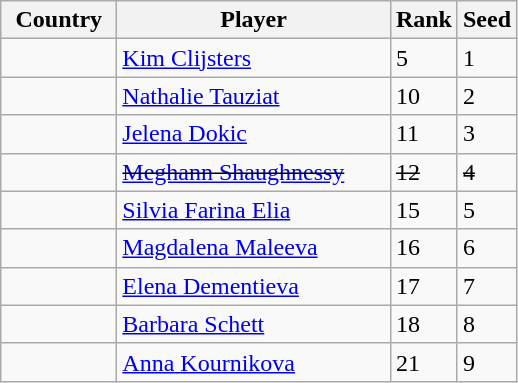<table class="sortable wikitable">
<tr>
<th width="70">Country</th>
<th width="175">Player</th>
<th>Rank</th>
<th>Seed</th>
</tr>
<tr>
<td></td>
<td><a href='#'>Kim Clijsters</a></td>
<td>5</td>
<td>1</td>
</tr>
<tr>
<td></td>
<td><a href='#'>Nathalie Tauziat</a></td>
<td>10</td>
<td>2</td>
</tr>
<tr>
<td></td>
<td><a href='#'>Jelena Dokic</a></td>
<td>11</td>
<td>3</td>
</tr>
<tr>
<td><s></s></td>
<td><s><a href='#'>Meghann Shaughnessy</a></s></td>
<td><s>12</s></td>
<td><s>4</s></td>
</tr>
<tr>
<td></td>
<td><a href='#'>Silvia Farina Elia</a></td>
<td>15</td>
<td>5</td>
</tr>
<tr>
<td></td>
<td><a href='#'>Magdalena Maleeva</a></td>
<td>16</td>
<td>6</td>
</tr>
<tr>
<td></td>
<td><a href='#'>Elena Dementieva</a></td>
<td>17</td>
<td>7</td>
</tr>
<tr>
<td></td>
<td><a href='#'>Barbara Schett</a></td>
<td>18</td>
<td>8</td>
</tr>
<tr>
<td></td>
<td><a href='#'>Anna Kournikova</a></td>
<td>21</td>
<td>9</td>
</tr>
</table>
